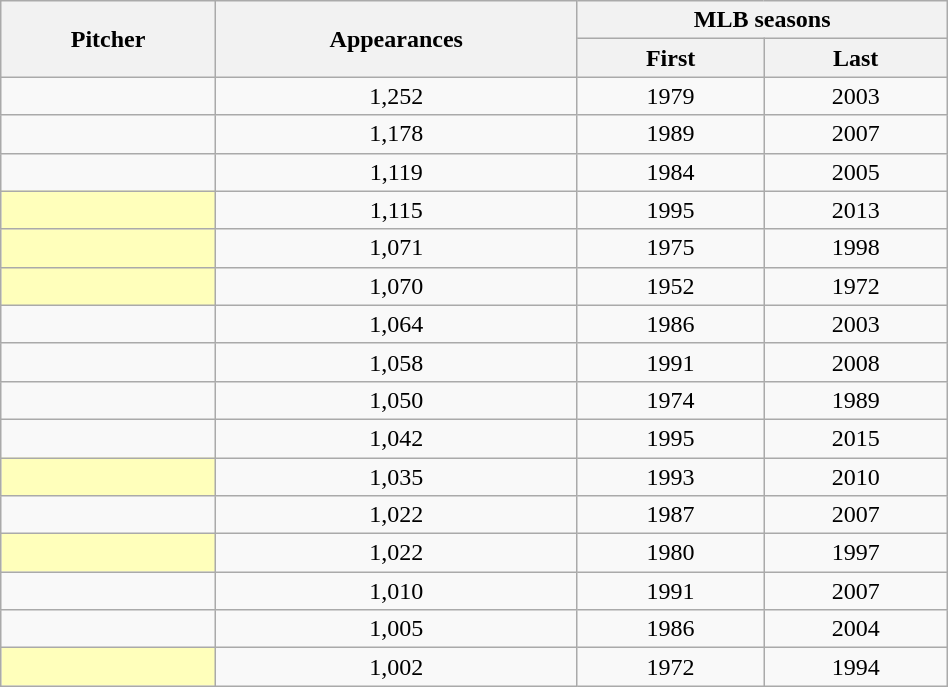<table class="wikitable sortable plainrowheaders" style="width:50%; text-align:center">
<tr>
<th rowspan=2>Pitcher</th>
<th rowspan=2>Appearances</th>
<th colspan=2>MLB seasons</th>
</tr>
<tr>
<th>First</th>
<th>Last</th>
</tr>
<tr>
<td></td>
<td>1,252</td>
<td>1979</td>
<td>2003</td>
</tr>
<tr>
<td></td>
<td>1,178</td>
<td>1989</td>
<td>2007</td>
</tr>
<tr>
<td></td>
<td>1,119</td>
<td>1984</td>
<td>2005</td>
</tr>
<tr>
<td style="background:#ffb;"></td>
<td>1,115</td>
<td>1995</td>
<td>2013</td>
</tr>
<tr>
<td style="background:#ffb;"></td>
<td>1,071</td>
<td>1975</td>
<td>1998</td>
</tr>
<tr>
<td style="background:#ffb;"></td>
<td>1,070</td>
<td>1952</td>
<td>1972</td>
</tr>
<tr>
<td></td>
<td>1,064</td>
<td>1986</td>
<td>2003</td>
</tr>
<tr>
<td></td>
<td>1,058</td>
<td>1991</td>
<td>2008</td>
</tr>
<tr>
<td></td>
<td>1,050</td>
<td>1974</td>
<td>1989</td>
</tr>
<tr>
<td></td>
<td>1,042</td>
<td>1995</td>
<td>2015</td>
</tr>
<tr>
<td style="background:#ffb;"></td>
<td>1,035</td>
<td>1993</td>
<td>2010</td>
</tr>
<tr>
<td></td>
<td>1,022</td>
<td>1987</td>
<td>2007</td>
</tr>
<tr>
<td style="background:#ffb;"></td>
<td>1,022</td>
<td>1980</td>
<td>1997</td>
</tr>
<tr>
<td></td>
<td>1,010</td>
<td>1991</td>
<td>2007</td>
</tr>
<tr>
<td></td>
<td>1,005</td>
<td>1986</td>
<td>2004</td>
</tr>
<tr>
<td style="background:#ffb;"></td>
<td>1,002</td>
<td>1972</td>
<td>1994</td>
</tr>
</table>
